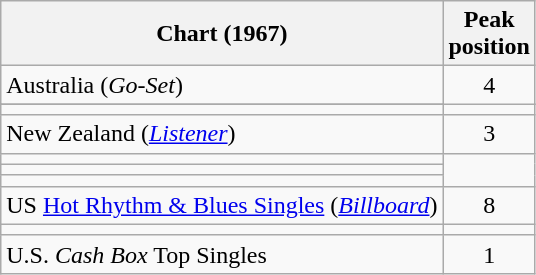<table class="wikitable sortable">
<tr>
<th scope="col">Chart (1967)</th>
<th scope="col">Peak<br>position</th>
</tr>
<tr>
<td>Australia (<em>Go-Set</em>)</td>
<td style="text-align:center;">4</td>
</tr>
<tr>
</tr>
<tr>
<td></td>
</tr>
<tr>
<td>New Zealand (<em><a href='#'>Listener</a></em>)</td>
<td style="text-align:center;">3</td>
</tr>
<tr>
<td></td>
</tr>
<tr>
<td></td>
</tr>
<tr>
<td></td>
</tr>
<tr>
<td scope="row">US <a href='#'>Hot Rhythm & Blues Singles</a> (<em><a href='#'>Billboard</a></em>)</td>
<td style="text-align:center;">8</td>
</tr>
<tr>
<td></td>
</tr>
<tr>
<td align="left">U.S. <em>Cash Box</em> Top Singles </td>
<td align="center">1</td>
</tr>
</table>
